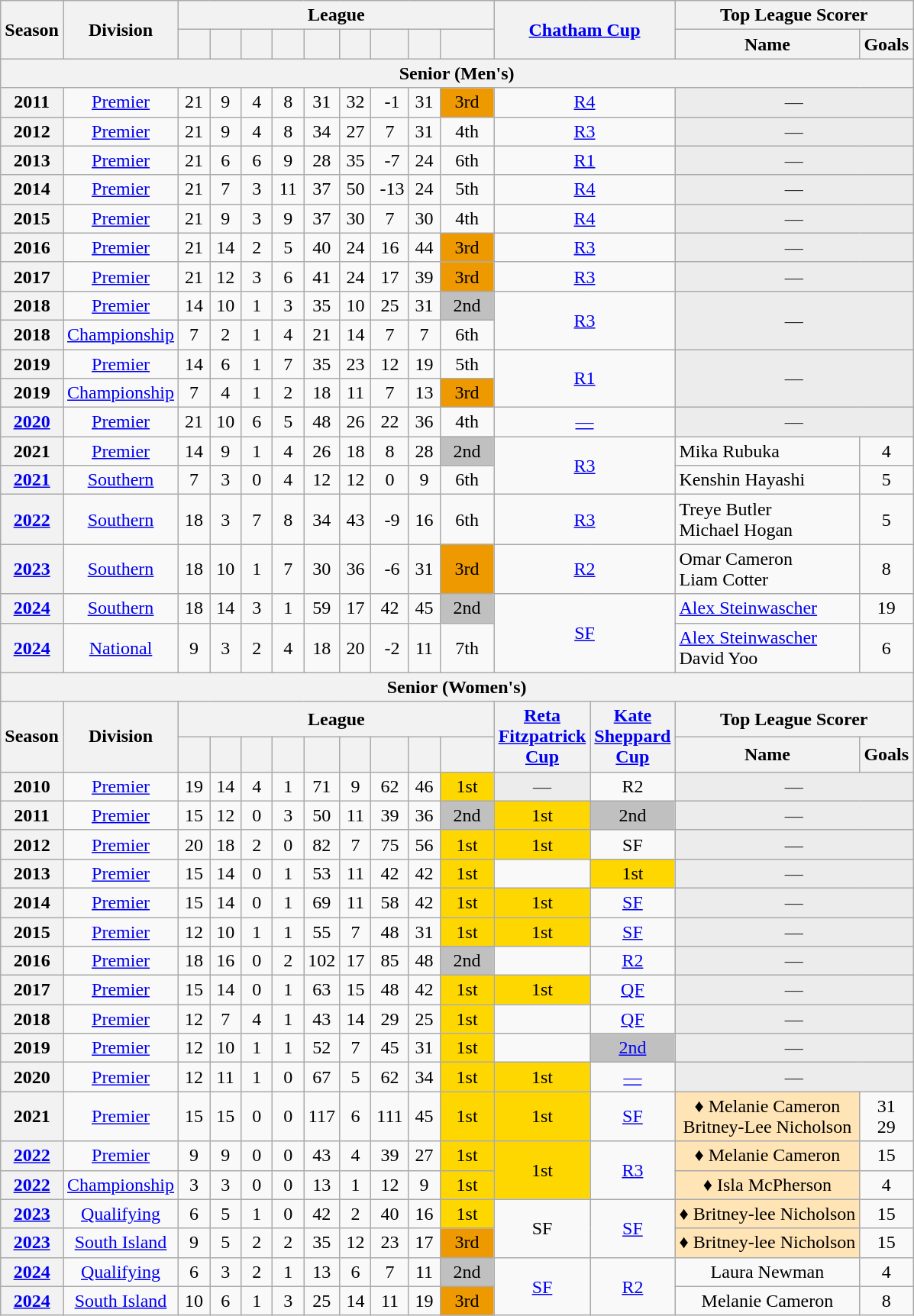<table class="wikitable" style="text-align: center">
<tr>
<th rowspan=2>Season</th>
<th rowspan=2>Division</th>
<th colspan=9>League<br></th>
<th rowspan=2 colspan=2 width=60px><a href='#'>Chatham Cup</a></th>
<th colspan=2>Top League Scorer</th>
</tr>
<tr>
<th width=20px></th>
<th width=20px></th>
<th width=20px></th>
<th width=20px></th>
<th width=20px></th>
<th width=20px></th>
<th width=25px></th>
<th width=20px></th>
<th width=40px></th>
<th>Name</th>
<th>Goals</th>
</tr>
<tr>
<th colspan=17>Senior (Men's)</th>
</tr>
<tr>
<th>2011</th>
<td><a href='#'>Premier</a></td>
<td>21</td>
<td>9</td>
<td>4</td>
<td>8</td>
<td>31</td>
<td>32</td>
<td> -1</td>
<td>31</td>
<td style="background:#e90">3rd<br></td>
<td colspan=2><a href='#'>R4</a></td>
<td colspan=2 data-sort-value="" style="background: #ececec; color: #2C2C2C; vertical-align: middle; text-align: center; " class="table-na">—</td>
</tr>
<tr>
<th>2012</th>
<td><a href='#'>Premier</a></td>
<td>21</td>
<td>9</td>
<td>4</td>
<td>8</td>
<td>34</td>
<td>27</td>
<td>7</td>
<td>31</td>
<td>4th<br></td>
<td colspan=2><a href='#'>R3</a></td>
<td colspan=2 data-sort-value="" style="background: #ececec; color: #2C2C2C; vertical-align: middle; text-align: center; " class="table-na">—</td>
</tr>
<tr>
<th>2013</th>
<td><a href='#'>Premier</a></td>
<td>21</td>
<td>6</td>
<td>6</td>
<td>9</td>
<td>28</td>
<td>35</td>
<td> -7</td>
<td>24</td>
<td>6th<br></td>
<td colspan=2><a href='#'>R1</a></td>
<td colspan=2 data-sort-value="" style="background: #ececec; color: #2C2C2C; vertical-align: middle; text-align: center; " class="table-na">—</td>
</tr>
<tr>
<th>2014</th>
<td><a href='#'>Premier</a></td>
<td>21</td>
<td>7</td>
<td>3</td>
<td>11</td>
<td>37</td>
<td>50</td>
<td> -13</td>
<td>24</td>
<td>5th<br></td>
<td colspan=2><a href='#'>R4</a></td>
<td colspan=2 data-sort-value="" style="background: #ececec; color: #2C2C2C; vertical-align: middle; text-align: center; " class="table-na">—</td>
</tr>
<tr>
<th>2015</th>
<td><a href='#'>Premier</a></td>
<td>21</td>
<td>9</td>
<td>3</td>
<td>9</td>
<td>37</td>
<td>30</td>
<td>7</td>
<td>30</td>
<td>4th<br></td>
<td colspan=2><a href='#'>R4</a></td>
<td colspan=2 data-sort-value="" style="background: #ececec; color: #2C2C2C; vertical-align: middle; text-align: center; " class="table-na">—</td>
</tr>
<tr>
<th>2016</th>
<td><a href='#'>Premier</a></td>
<td>21</td>
<td>14</td>
<td>2</td>
<td>5</td>
<td>40</td>
<td>24</td>
<td>16</td>
<td>44</td>
<td style="background:#e90">3rd<br></td>
<td colspan=2><a href='#'>R3</a></td>
<td colspan=2 data-sort-value="" style="background: #ececec; color: #2C2C2C; vertical-align: middle; text-align: center; " class="table-na">—</td>
</tr>
<tr>
<th>2017</th>
<td><a href='#'>Premier</a></td>
<td>21</td>
<td>12</td>
<td>3</td>
<td>6</td>
<td>41</td>
<td>24</td>
<td>17</td>
<td>39</td>
<td style="background:#e90">3rd<br></td>
<td colspan=2><a href='#'>R3</a></td>
<td colspan=2 data-sort-value="" style="background: #ececec; color: #2C2C2C; vertical-align: middle; text-align: center; " class="table-na">—</td>
</tr>
<tr>
<th>2018</th>
<td><a href='#'>Premier</a></td>
<td>14</td>
<td>10</td>
<td>1</td>
<td>3</td>
<td>35</td>
<td>10</td>
<td>25</td>
<td>31</td>
<td style="background:silver">2nd<br></td>
<td colspan=2 rowspan=2><a href='#'>R3</a></td>
<td rowspan=2 colspan=2 data-sort-value="" style="background: #ececec; color: #2C2C2C; vertical-align: middle; text-align: center; " class="table-na">—</td>
</tr>
<tr>
<th>2018</th>
<td><a href='#'>Championship</a></td>
<td>7</td>
<td>2</td>
<td>1</td>
<td>4</td>
<td>21</td>
<td>14</td>
<td>7</td>
<td>7</td>
<td>6th</td>
</tr>
<tr>
<th>2019</th>
<td><a href='#'>Premier</a></td>
<td>14</td>
<td>6</td>
<td>1</td>
<td>7</td>
<td>35</td>
<td>23</td>
<td>12</td>
<td>19</td>
<td>5th<br></td>
<td colspan=2 rowspan=2><a href='#'>R1</a></td>
<td rowspan=2 colspan=2 data-sort-value="" style="background: #ececec; color: #2C2C2C; vertical-align: middle; text-align: center; " class="table-na">—</td>
</tr>
<tr>
<th>2019</th>
<td><a href='#'>Championship</a></td>
<td>7</td>
<td>4</td>
<td>1</td>
<td>2</td>
<td>18</td>
<td>11</td>
<td>7</td>
<td>13</td>
<td style="background:#e90">3rd</td>
</tr>
<tr>
<th><a href='#'>2020</a></th>
<td><a href='#'>Premier</a></td>
<td>21</td>
<td>10</td>
<td>6</td>
<td>5</td>
<td>48</td>
<td>26</td>
<td>22</td>
<td>36</td>
<td>4th<br></td>
<td data-sort-value="" style="vertical-align: middle; text-align: center; " colspan=2><a href='#'>—</a></td>
<td colspan=2 data-sort-value="" style="background: #ececec; color: #2C2C2C; vertical-align: middle; text-align: center; " class="table-na">—</td>
</tr>
<tr>
<th>2021</th>
<td><a href='#'>Premier</a></td>
<td>14</td>
<td>9</td>
<td>1</td>
<td>4</td>
<td>26</td>
<td>18</td>
<td>8</td>
<td>28</td>
<td style="background:silver">2nd<br></td>
<td colspan=2 rowspan=2><a href='#'>R3</a></td>
<td style=text-align:left> Mika Rubuka</td>
<td>4</td>
</tr>
<tr>
<th><a href='#'>2021</a></th>
<td><a href='#'>Southern</a></td>
<td>7</td>
<td>3</td>
<td>0</td>
<td>4</td>
<td>12</td>
<td>12</td>
<td>0</td>
<td>9</td>
<td>6th</td>
<td style=text-align:left> Kenshin Hayashi</td>
<td>5</td>
</tr>
<tr>
<th><a href='#'>2022</a></th>
<td><a href='#'>Southern</a></td>
<td>18</td>
<td>3</td>
<td>7</td>
<td>8</td>
<td>34</td>
<td>43</td>
<td> -9</td>
<td>16</td>
<td>6th<br></td>
<td colspan=2><a href='#'>R3</a></td>
<td style=text-align:left> Treye Butler<br> Michael Hogan</td>
<td>5</td>
</tr>
<tr>
<th><a href='#'>2023</a></th>
<td><a href='#'>Southern</a></td>
<td>18</td>
<td>10</td>
<td>1</td>
<td>7</td>
<td>30</td>
<td>36</td>
<td> -6</td>
<td>31</td>
<td style="background:#e90">3rd<br></td>
<td colspan=2><a href='#'>R2</a></td>
<td style=text-align:left> Omar Cameron<br> Liam Cotter</td>
<td>8</td>
</tr>
<tr>
<th><a href='#'>2024</a></th>
<td><a href='#'>Southern</a></td>
<td>18</td>
<td>14</td>
<td>3</td>
<td>1</td>
<td>59</td>
<td>17</td>
<td>42</td>
<td>45</td>
<td style="background:Silver">2nd<br></td>
<td colspan=2 rowspan=2><a href='#'>SF</a></td>
<td style=text-align:left> <a href='#'>Alex Steinwascher</a></td>
<td>19</td>
</tr>
<tr>
<th><a href='#'>2024</a></th>
<td><a href='#'>National</a></td>
<td>9</td>
<td>3</td>
<td>2</td>
<td>4</td>
<td>18</td>
<td>20</td>
<td> -2</td>
<td>11</td>
<td>7th</td>
<td style=text-align:left> <a href='#'>Alex Steinwascher</a><br> David Yoo</td>
<td>6</td>
</tr>
<tr>
<th colspan=17>Senior (Women's)</th>
</tr>
<tr>
<th rowspan=2>Season</th>
<th rowspan=2>Division</th>
<th colspan=9>League</th>
<th rowspan=2 width=60px><a href='#'>Reta Fitzpatrick Cup</a></th>
<th rowspan=2 width=60px><a href='#'>Kate Sheppard Cup</a></th>
<th colspan=2>Top League Scorer</th>
</tr>
<tr>
<th width=20px></th>
<th width=20px></th>
<th width=20px></th>
<th width=20px></th>
<th width=20px></th>
<th width=20px></th>
<th width=25px></th>
<th width=20px></th>
<th width=40px></th>
<th>Name</th>
<th>Goals</th>
</tr>
<tr>
<th>2010</th>
<td><a href='#'>Premier</a></td>
<td>19</td>
<td>14</td>
<td>4</td>
<td>1</td>
<td>71</td>
<td>9</td>
<td>62</td>
<td>46</td>
<td style="background:gold">1st</td>
<td data-sort-value="" style="background: #ececec; color: #2C2C2C; vertical-align: middle; text-align: center; " class="table-na">—</td>
<td>R2</td>
<td colspan=2 data-sort-value="" style="background: #ececec; color: #2C2C2C; vertical-align: middle; text-align: center; " class="table-na">—</td>
</tr>
<tr>
<th>2011</th>
<td><a href='#'>Premier</a></td>
<td>15</td>
<td>12</td>
<td>0</td>
<td>3</td>
<td>50</td>
<td>11</td>
<td>39</td>
<td>36</td>
<td style="background:silver">2nd</td>
<td style="background:gold">1st</td>
<td style="background:silver">2nd</td>
<td colspan=2 data-sort-value="" style="background: #ececec; color: #2C2C2C; vertical-align: middle; text-align: center; " class="table-na">—</td>
</tr>
<tr>
<th>2012</th>
<td><a href='#'>Premier</a></td>
<td>20</td>
<td>18</td>
<td>2</td>
<td>0</td>
<td>82</td>
<td>7</td>
<td>75</td>
<td>56</td>
<td style="background:gold">1st</td>
<td style="background:gold">1st</td>
<td>SF</td>
<td colspan=2 data-sort-value="" style="background: #ececec; color: #2C2C2C; vertical-align: middle; text-align: center; " class="table-na">—</td>
</tr>
<tr>
<th>2013</th>
<td><a href='#'>Premier</a></td>
<td>15</td>
<td>14</td>
<td>0</td>
<td>1</td>
<td>53</td>
<td>11</td>
<td>42</td>
<td>42</td>
<td style="background:gold">1st</td>
<td></td>
<td style="background:gold">1st</td>
<td colspan=2 data-sort-value="" style="background: #ececec; color: #2C2C2C; vertical-align: middle; text-align: center; " class="table-na">—</td>
</tr>
<tr>
<th>2014</th>
<td><a href='#'>Premier</a></td>
<td>15</td>
<td>14</td>
<td>0</td>
<td>1</td>
<td>69</td>
<td>11</td>
<td>58</td>
<td>42</td>
<td style="background:gold">1st</td>
<td style="background:gold">1st</td>
<td><a href='#'>SF</a></td>
<td colspan=2 data-sort-value="" style="background: #ececec; color: #2C2C2C; vertical-align: middle; text-align: center; " class="table-na">—</td>
</tr>
<tr>
<th>2015</th>
<td><a href='#'>Premier</a></td>
<td>12</td>
<td>10</td>
<td>1</td>
<td>1</td>
<td>55</td>
<td>7</td>
<td>48</td>
<td>31</td>
<td style="background:gold">1st</td>
<td style="background:gold">1st</td>
<td><a href='#'>SF</a></td>
<td colspan=2 data-sort-value="" style="background: #ececec; color: #2C2C2C; vertical-align: middle; text-align: center; " class="table-na">—</td>
</tr>
<tr>
<th>2016</th>
<td><a href='#'>Premier</a></td>
<td>18</td>
<td>16</td>
<td>0</td>
<td>2</td>
<td>102</td>
<td>17</td>
<td>85</td>
<td>48</td>
<td style="background:silver">2nd</td>
<td></td>
<td><a href='#'>R2</a></td>
<td colspan=2 data-sort-value="" style="background: #ececec; color: #2C2C2C; vertical-align: middle; text-align: center; " class="table-na">—</td>
</tr>
<tr>
<th>2017</th>
<td><a href='#'>Premier</a></td>
<td>15</td>
<td>14</td>
<td>0</td>
<td>1</td>
<td>63</td>
<td>15</td>
<td>48</td>
<td>42</td>
<td style="background:gold">1st</td>
<td style="background:gold">1st</td>
<td><a href='#'>QF</a></td>
<td colspan=2 data-sort-value="" style="background: #ececec; color: #2C2C2C; vertical-align: middle; text-align: center; " class="table-na">—</td>
</tr>
<tr>
<th>2018</th>
<td><a href='#'>Premier</a></td>
<td>12</td>
<td>7</td>
<td>4</td>
<td>1</td>
<td>43</td>
<td>14</td>
<td>29</td>
<td>25</td>
<td style="background:gold">1st</td>
<td></td>
<td><a href='#'>QF</a></td>
<td colspan=2 data-sort-value="" style="background: #ececec; color: #2C2C2C; vertical-align: middle; text-align: center; " class="table-na">—</td>
</tr>
<tr>
<th>2019</th>
<td><a href='#'>Premier</a></td>
<td>12</td>
<td>10</td>
<td>1</td>
<td>1</td>
<td>52</td>
<td>7</td>
<td>45</td>
<td>31</td>
<td style="background:gold">1st</td>
<td></td>
<td style="background:silver"><a href='#'>2nd</a></td>
<td colspan=2 data-sort-value="" style="background: #ececec; color: #2C2C2C; vertical-align: middle; text-align: center; " class="table-na">—</td>
</tr>
<tr>
<th>2020</th>
<td><a href='#'>Premier</a></td>
<td>12</td>
<td>11</td>
<td>1</td>
<td>0</td>
<td>67</td>
<td>5</td>
<td>62</td>
<td>34</td>
<td style="background:gold">1st</td>
<td style="background:gold">1st</td>
<td data-sort-value="" style="vertical-align: middle; text-align: center; "><a href='#'>—</a></td>
<td colspan=2 data-sort-value="" style="background: #ececec; color: #2C2C2C; vertical-align: middle; text-align: center; " class="table-na">—</td>
</tr>
<tr>
<th>2021</th>
<td><a href='#'>Premier</a></td>
<td>15</td>
<td>15</td>
<td>0</td>
<td>0</td>
<td>117</td>
<td>6</td>
<td>111</td>
<td>45</td>
<td style="background:gold">1st</td>
<td style="background:gold">1st</td>
<td><a href='#'>SF</a></td>
<td style="background:#FFE4B5; text-align:center">♦  Melanie Cameron<br> Britney-Lee Nicholson</td>
<td>31<br>29</td>
</tr>
<tr>
<th><a href='#'>2022</a></th>
<td><a href='#'>Premier</a></td>
<td>9</td>
<td>9</td>
<td>0</td>
<td>0</td>
<td>43</td>
<td>4</td>
<td>39</td>
<td>27</td>
<td style="background:gold">1st</td>
<td rowspan=2 style="background:gold">1st</td>
<td rowspan=2><a href='#'>R3</a></td>
<td style="background:#FFE4B5; text-align:center">♦  Melanie Cameron</td>
<td>15</td>
</tr>
<tr>
<th><a href='#'>2022</a></th>
<td><a href='#'>Championship</a></td>
<td>3</td>
<td>3</td>
<td>0</td>
<td>0</td>
<td>13</td>
<td>1</td>
<td>12</td>
<td>9</td>
<td style="background:gold">1st</td>
<td style="background:#FFE4B5; text-align:center">♦  Isla McPherson</td>
<td>4</td>
</tr>
<tr>
<th><a href='#'>2023</a></th>
<td><a href='#'>Qualifying</a></td>
<td>6</td>
<td>5</td>
<td>1</td>
<td>0</td>
<td>42</td>
<td>2</td>
<td>40</td>
<td>16</td>
<td style="background:gold">1st</td>
<td rowspan=2>SF</td>
<td rowspan=2><a href='#'>SF</a></td>
<td style="background:#FFE4B5; text-align:center">♦  Britney-lee Nicholson</td>
<td>15</td>
</tr>
<tr>
<th><a href='#'>2023</a></th>
<td><a href='#'>South Island</a></td>
<td>9</td>
<td>5</td>
<td>2</td>
<td>2</td>
<td>35</td>
<td>12</td>
<td>23</td>
<td>17</td>
<td style="background:#e90">3rd</td>
<td style="background:#FFE4B5; text-align:center">♦  Britney-lee Nicholson</td>
<td>15</td>
</tr>
<tr>
<th><a href='#'>2024</a></th>
<td><a href='#'>Qualifying</a></td>
<td>6</td>
<td>3</td>
<td>2</td>
<td>1</td>
<td>13</td>
<td>6</td>
<td>7</td>
<td>11</td>
<td style="background:silver">2nd</td>
<td rowspan=2><a href='#'>SF</a></td>
<td rowspan=2><a href='#'>R2</a></td>
<td text-align:center"> Laura Newman</td>
<td>4</td>
</tr>
<tr>
<th><a href='#'>2024</a></th>
<td><a href='#'>South Island</a></td>
<td>10</td>
<td>6</td>
<td>1</td>
<td>3</td>
<td>25</td>
<td>14</td>
<td>11</td>
<td>19</td>
<td style="background:#e90">3rd</td>
<td text-align:center"> Melanie Cameron</td>
<td>8</td>
</tr>
</table>
